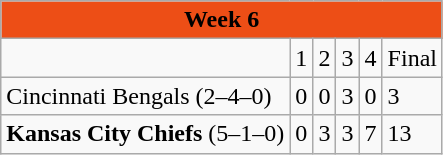<table class="wikitable">
<tr>
<th colspan="60" style="background:#ed4e16;">Week 6</th>
</tr>
<tr>
<td></td>
<td>1</td>
<td>2</td>
<td>3</td>
<td>4</td>
<td>Final</td>
</tr>
<tr>
<td>Cincinnati Bengals (2–4–0)</td>
<td>0</td>
<td>0</td>
<td>3</td>
<td>0</td>
<td>3</td>
</tr>
<tr>
<td><strong>Kansas City Chiefs</strong> (5–1–0)</td>
<td>0</td>
<td>3</td>
<td>3</td>
<td>7</td>
<td>13</td>
</tr>
</table>
